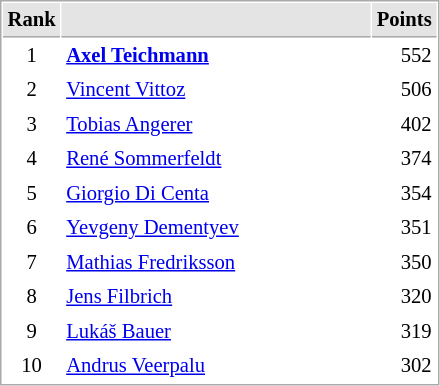<table cellspacing="1" cellpadding="3" style="border:1px solid #AAAAAA;font-size:86%">
<tr style="background-color: #E4E4E4;">
<th style="border-bottom:1px solid #AAAAAA" width=10>Rank</th>
<th style="border-bottom:1px solid #AAAAAA" width=200></th>
<th style="border-bottom:1px solid #AAAAAA" width=20 align=right>Points</th>
</tr>
<tr>
<td align=center>1</td>
<td> <strong><a href='#'>Axel Teichmann</a></strong></td>
<td align=right>552</td>
</tr>
<tr>
<td align=center>2</td>
<td> <a href='#'>Vincent Vittoz</a></td>
<td align=right>506</td>
</tr>
<tr>
<td align=center>3</td>
<td> <a href='#'>Tobias Angerer</a></td>
<td align=right>402</td>
</tr>
<tr>
<td align=center>4</td>
<td> <a href='#'>René Sommerfeldt</a></td>
<td align=right>374</td>
</tr>
<tr>
<td align=center>5</td>
<td> <a href='#'>Giorgio Di Centa</a></td>
<td align=right>354</td>
</tr>
<tr>
<td align=center>6</td>
<td> <a href='#'>Yevgeny Dementyev</a></td>
<td align=right>351</td>
</tr>
<tr>
<td align=center>7</td>
<td> <a href='#'>Mathias Fredriksson</a></td>
<td align=right>350</td>
</tr>
<tr>
<td align=center>8</td>
<td> <a href='#'>Jens Filbrich</a></td>
<td align=right>320</td>
</tr>
<tr>
<td align=center>9</td>
<td> <a href='#'>Lukáš Bauer</a></td>
<td align=right>319</td>
</tr>
<tr>
<td align=center>10</td>
<td> <a href='#'>Andrus Veerpalu</a></td>
<td align=right>302</td>
</tr>
</table>
